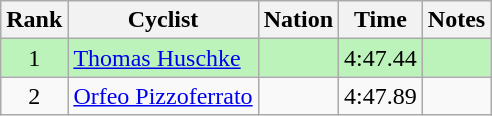<table class="wikitable sortable" style=text-align:center>
<tr>
<th>Rank</th>
<th>Cyclist</th>
<th>Nation</th>
<th>Time</th>
<th>Notes</th>
</tr>
<tr bgcolor=bbf3bb>
<td>1</td>
<td align=left data=sort-value="Huschke, Thomas"><a href='#'>Thomas Huschke</a></td>
<td align=left></td>
<td>4:47.44</td>
<td></td>
</tr>
<tr>
<td>2</td>
<td align=left data=sort-value="Pizzoferrato, Orfeo"><a href='#'>Orfeo Pizzoferrato</a></td>
<td align=left></td>
<td>4:47.89</td>
<td></td>
</tr>
</table>
